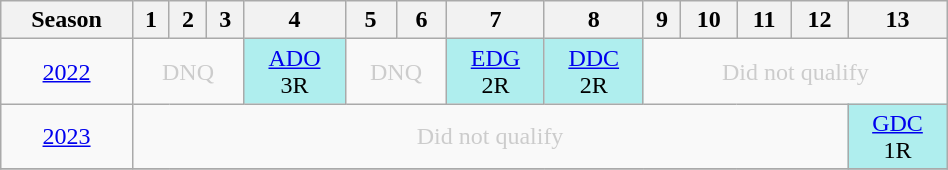<table class="wikitable" style="width:50%; margin:0">
<tr>
<th>Season</th>
<th>1</th>
<th>2</th>
<th>3</th>
<th>4</th>
<th>5</th>
<th>6</th>
<th>7</th>
<th>8</th>
<th>9</th>
<th>10</th>
<th>11</th>
<th>12</th>
<th>13</th>
</tr>
<tr>
<td style="text-align:center;"background:#efefef;"><a href='#'>2022</a></td>
<td colspan="3" style="text-align:center; color:#ccc;">DNQ</td>
<td style="text-align:center; background:#afeeee;"><a href='#'>ADO</a><br>3R</td>
<td colspan="2" style="text-align:center; color:#ccc;">DNQ</td>
<td style="text-align:center; background:#afeeee;"><a href='#'>EDG</a><br>2R</td>
<td style="text-align:center; background:#afeeee;"><a href='#'>DDC</a><br>2R</td>
<td colspan="5" style="text-align:center; color:#ccc;">Did not qualify</td>
</tr>
<tr>
<td style="text-align:center;"background:#efefef;"><a href='#'>2023</a></td>
<td colspan="12" style="text-align:center; color:#ccc;">Did not qualify</td>
<td style="text-align:center; background:#afeeee;"><a href='#'>GDC</a><br>1R</td>
</tr>
<tr>
</tr>
</table>
